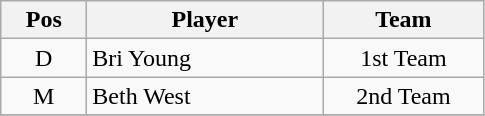<table class="wikitable">
<tr>
<th scope="col" width="50">Pos</th>
<th scope="col" width="150">Player</th>
<th scope="col" width="100">Team</th>
</tr>
<tr>
<td align="center">D</td>
<td>Bri Young</td>
<td align="center">1st Team</td>
</tr>
<tr>
<td align="center">M</td>
<td>Beth West</td>
<td align="center">2nd Team</td>
</tr>
<tr>
</tr>
</table>
